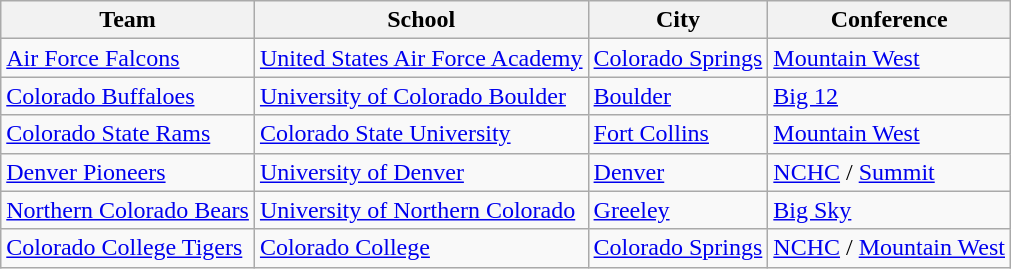<table class="sortable wikitable">
<tr>
<th>Team</th>
<th>School</th>
<th>City</th>
<th>Conference</th>
</tr>
<tr>
<td><a href='#'>Air Force Falcons</a></td>
<td><a href='#'>United States Air Force Academy</a></td>
<td><a href='#'>Colorado Springs</a></td>
<td><a href='#'>Mountain West</a></td>
</tr>
<tr>
<td><a href='#'>Colorado Buffaloes</a></td>
<td><a href='#'>University of Colorado Boulder</a></td>
<td><a href='#'>Boulder</a></td>
<td><a href='#'>Big 12</a></td>
</tr>
<tr>
<td><a href='#'>Colorado State Rams</a></td>
<td><a href='#'>Colorado State University</a></td>
<td><a href='#'>Fort Collins</a></td>
<td><a href='#'>Mountain West</a></td>
</tr>
<tr>
<td><a href='#'>Denver Pioneers</a></td>
<td><a href='#'>University of Denver</a></td>
<td><a href='#'>Denver</a></td>
<td><a href='#'>NCHC</a> / <a href='#'>Summit</a></td>
</tr>
<tr>
<td><a href='#'>Northern Colorado Bears</a></td>
<td><a href='#'>University of Northern Colorado</a></td>
<td><a href='#'>Greeley</a></td>
<td><a href='#'>Big Sky</a><br></td>
</tr>
<tr>
<td><a href='#'>Colorado College Tigers</a></td>
<td><a href='#'>Colorado College</a></td>
<td><a href='#'>Colorado Springs</a></td>
<td><a href='#'>NCHC</a> / <a href='#'>Mountain West</a></td>
</tr>
</table>
